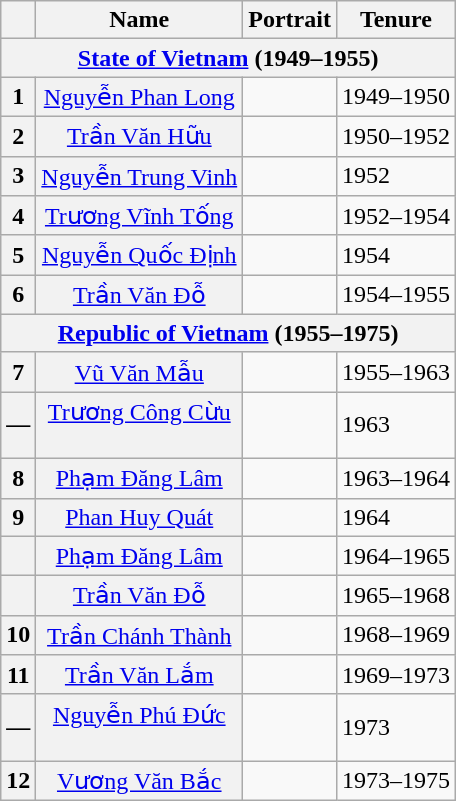<table class="wikitable">
<tr>
<th></th>
<th>Name<br></th>
<th>Portrait</th>
<th>Tenure</th>
</tr>
<tr>
<th colspan="4" align="center"><a href='#'>State of Vietnam</a> (1949–1955)</th>
</tr>
<tr>
<th>1</th>
<th align="center" scope="row" style="font-weight:normal;"><a href='#'>Nguyễn Phan Long</a><br></th>
<td></td>
<td>1949–1950</td>
</tr>
<tr>
<th>2</th>
<th align="center" scope="row" style="font-weight:normal;"><a href='#'>Trần Văn Hữu</a><br></th>
<td></td>
<td>1950–1952</td>
</tr>
<tr>
<th>3</th>
<th align="center" scope="row" style="font-weight:normal;"><a href='#'>Nguyễn Trung Vinh</a><br></th>
<td></td>
<td>1952</td>
</tr>
<tr>
<th>4</th>
<th align="center" scope="row" style="font-weight:normal;"><a href='#'>Trương Vĩnh Tống</a><br></th>
<td></td>
<td>1952–1954</td>
</tr>
<tr>
<th>5</th>
<th align="center" scope="row" style="font-weight:normal;"><a href='#'>Nguyễn Quốc Định</a><br></th>
<td></td>
<td>1954</td>
</tr>
<tr>
<th>6</th>
<th align="center" scope="row" style="font-weight:normal;"><a href='#'>Trần Văn Đỗ</a><br></th>
<td></td>
<td>1954–1955</td>
</tr>
<tr>
<th colspan="4" align="center"><a href='#'>Republic of Vietnam</a> (1955–1975)</th>
</tr>
<tr>
<th>7</th>
<th align="center" scope="row" style="font-weight:normal;"><a href='#'>Vũ Văn Mẫu</a><br></th>
<td></td>
<td>1955–1963</td>
</tr>
<tr>
<th>—</th>
<th align="center" scope="row" style="font-weight:normal;"><a href='#'>Trương Công Cừu</a><br><br></th>
<td></td>
<td>1963</td>
</tr>
<tr>
<th>8</th>
<th align="center" scope="row" style="font-weight:normal;"><a href='#'>Phạm Đăng Lâm</a><br></th>
<td></td>
<td>1963–1964</td>
</tr>
<tr>
<th>9</th>
<th align="center" scope="row" style="font-weight:normal;"><a href='#'>Phan Huy Quát</a><br></th>
<td></td>
<td>1964</td>
</tr>
<tr>
<th></th>
<th align="center" scope="row" style="font-weight:normal;"><a href='#'>Phạm Đăng Lâm</a><br></th>
<td></td>
<td>1964–1965</td>
</tr>
<tr>
<th></th>
<th align="center" scope="row" style="font-weight:normal;"><a href='#'>Trần Văn Đỗ</a><br></th>
<td></td>
<td>1965–1968</td>
</tr>
<tr>
<th>10</th>
<th align="center" scope="row" style="font-weight:normal;"><a href='#'>Trần Chánh Thành</a><br></th>
<td></td>
<td>1968–1969</td>
</tr>
<tr>
<th>11</th>
<th align="center" scope="row" style="font-weight:normal;"><a href='#'>Trần Văn Lắm</a><br></th>
<td></td>
<td>1969–1973</td>
</tr>
<tr>
<th>—</th>
<th align="center" scope="row" style="font-weight:normal;"><a href='#'>Nguyễn Phú Đức</a><br><br></th>
<td></td>
<td>1973</td>
</tr>
<tr>
<th>12</th>
<th align="center" scope="row" style="font-weight:normal;"><a href='#'>Vương Văn Bắc</a><br></th>
<td></td>
<td>1973–1975</td>
</tr>
</table>
